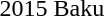<table>
<tr>
<td>2015 Baku<br></td>
<td></td>
<td></td>
<td></td>
</tr>
</table>
